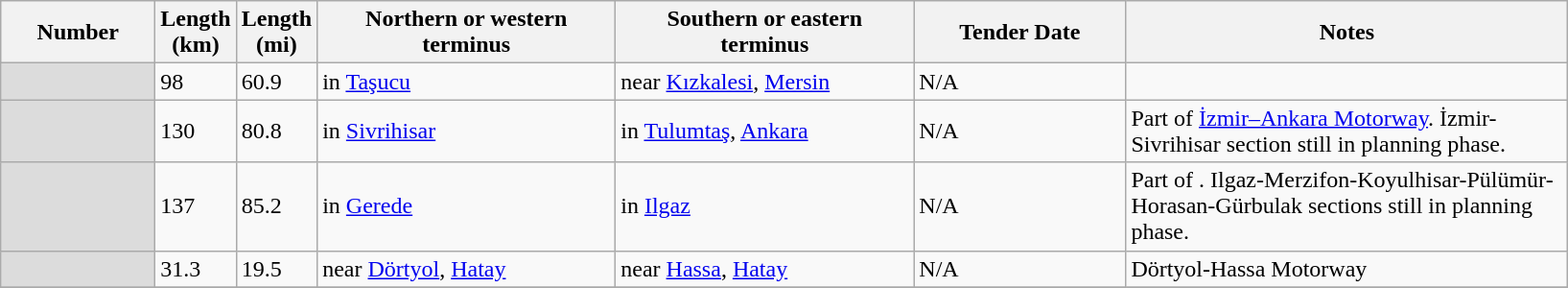<table class="wikitable">
<tr>
<th width=100>Number</th>
<th width="20">Length (km)</th>
<th width=20>Length (mi)</th>
<th width=200>Northern or western terminus</th>
<th width=200>Southern or eastern terminus</th>
<th width=140>Tender Date</th>
<th width="300">Notes</th>
</tr>
<tr>
<td style='background: #dcdcdc'></td>
<td>98</td>
<td>60.9</td>
<td> in <a href='#'>Taşucu</a></td>
<td> near <a href='#'>Kızkalesi</a>, <a href='#'>Mersin</a></td>
<td>N/A</td>
<td></td>
</tr>
<tr>
<td style='background: #dcdcdc'></td>
<td>130</td>
<td>80.8</td>
<td> in <a href='#'>Sivrihisar</a></td>
<td> in <a href='#'>Tulumtaş</a>, <a href='#'>Ankara</a></td>
<td>N/A</td>
<td>Part of <a href='#'>İzmir–Ankara Motorway</a>. İzmir-Sivrihisar section still in planning phase.</td>
</tr>
<tr>
<td style='background: #dcdcdc'></td>
<td>137</td>
<td>85.2</td>
<td> in <a href='#'>Gerede</a></td>
<td> in <a href='#'>Ilgaz</a></td>
<td>N/A</td>
<td>Part of . Ilgaz-Merzifon-Koyulhisar-Pülümür-Horasan-Gürbulak sections still in planning phase.</td>
</tr>
<tr>
<td style='background: #dcdcdc'></td>
<td>31.3</td>
<td>19.5</td>
<td> near <a href='#'>Dörtyol</a>, <a href='#'>Hatay</a></td>
<td> near <a href='#'>Hassa</a>, <a href='#'>Hatay</a></td>
<td>N/A</td>
<td>Dörtyol-Hassa Motorway</td>
</tr>
<tr>
</tr>
</table>
